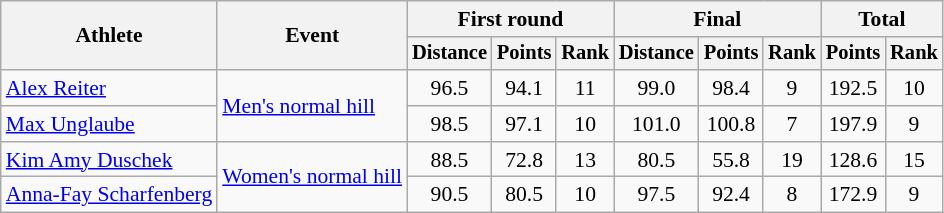<table class="wikitable" style="font-size:90%">
<tr>
<th rowspan=2>Athlete</th>
<th rowspan=2>Event</th>
<th colspan=3>First round</th>
<th colspan=3>Final</th>
<th colspan=2>Total</th>
</tr>
<tr style="font-size:95%">
<th>Distance</th>
<th>Points</th>
<th>Rank</th>
<th>Distance</th>
<th>Points</th>
<th>Rank</th>
<th>Points</th>
<th>Rank</th>
</tr>
<tr align=center>
<td align=left><a href='#'>Alex Reiter</a></td>
<td align=left rowspan=2><a href='#'>Men's normal hill</a></td>
<td>96.5</td>
<td>94.1</td>
<td>11</td>
<td>99.0</td>
<td>98.4</td>
<td>9</td>
<td>192.5</td>
<td>10</td>
</tr>
<tr align=center>
<td align=left><a href='#'>Max Unglaube</a></td>
<td>98.5</td>
<td>97.1</td>
<td>10</td>
<td>101.0</td>
<td>100.8</td>
<td>7</td>
<td>197.9</td>
<td>9</td>
</tr>
<tr align=center>
<td align=left><a href='#'>Kim Amy Duschek</a></td>
<td align=left rowspan=2><a href='#'>Women's normal hill</a></td>
<td>88.5</td>
<td>72.8</td>
<td>13</td>
<td>80.5</td>
<td>55.8</td>
<td>19</td>
<td>128.6</td>
<td>15</td>
</tr>
<tr align=center>
<td align=left><a href='#'>Anna-Fay Scharfenberg</a></td>
<td>90.5</td>
<td>80.5</td>
<td>10</td>
<td>97.5</td>
<td>92.4</td>
<td>8</td>
<td>172.9</td>
<td>9</td>
</tr>
</table>
